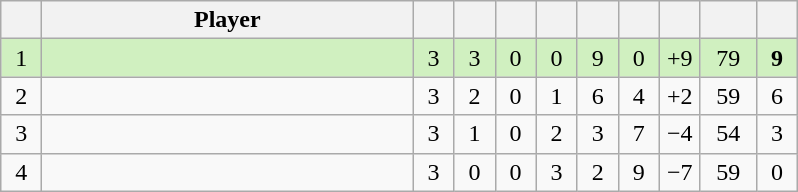<table class="wikitable" style="text-align:center; margin: 1em auto 1em auto, align:left">
<tr>
<th width=20></th>
<th width=240>Player</th>
<th width=20></th>
<th width=20></th>
<th width=20></th>
<th width=20></th>
<th width=20></th>
<th width=20></th>
<th width=20></th>
<th width=30></th>
<th width=20></th>
</tr>
<tr style="background:#D0F0C0;">
<td>1</td>
<td align=left></td>
<td>3</td>
<td>3</td>
<td>0</td>
<td>0</td>
<td>9</td>
<td>0</td>
<td>+9</td>
<td>79</td>
<td><strong>9</strong></td>
</tr>
<tr style=>
<td>2</td>
<td align=left></td>
<td>3</td>
<td>2</td>
<td>0</td>
<td>1</td>
<td>6</td>
<td>4</td>
<td>+2</td>
<td>59</td>
<td>6</td>
</tr>
<tr style=>
<td>3</td>
<td align=left></td>
<td>3</td>
<td>1</td>
<td>0</td>
<td>2</td>
<td>3</td>
<td>7</td>
<td>−4</td>
<td>54</td>
<td>3</td>
</tr>
<tr style=>
<td>4</td>
<td align=left></td>
<td>3</td>
<td>0</td>
<td>0</td>
<td>3</td>
<td>2</td>
<td>9</td>
<td>−7</td>
<td>59</td>
<td>0</td>
</tr>
</table>
